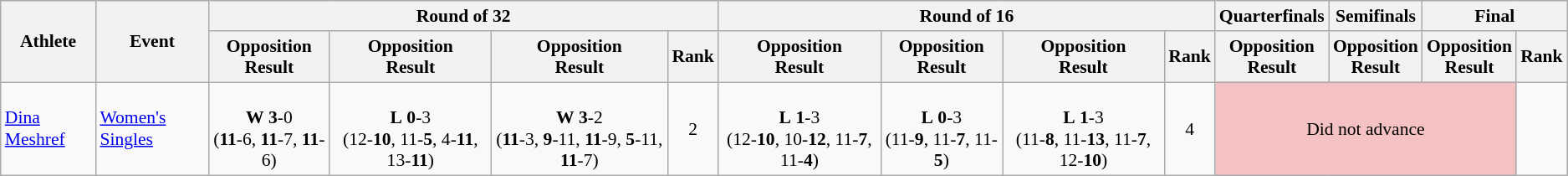<table class="wikitable" border="1" style="font-size:90%">
<tr>
<th rowspan=2>Athlete</th>
<th rowspan=2>Event</th>
<th colspan=4>Round of 32</th>
<th colspan=4>Round of 16</th>
<th>Quarterfinals</th>
<th>Semifinals</th>
<th colspan=2>Final</th>
</tr>
<tr>
<th>Opposition<br>Result</th>
<th>Opposition<br>Result</th>
<th>Opposition<br>Result</th>
<th>Rank</th>
<th>Opposition<br>Result</th>
<th>Opposition<br>Result</th>
<th>Opposition<br>Result</th>
<th>Rank</th>
<th>Opposition<br>Result</th>
<th>Opposition<br>Result</th>
<th>Opposition<br>Result</th>
<th>Rank</th>
</tr>
<tr>
<td><a href='#'>Dina Meshref</a></td>
<td><a href='#'>Women's Singles</a></td>
<td align=center> <br> <strong>W</strong> <strong>3</strong>-0 <br> (<strong>11</strong>-6, <strong>11</strong>-7, <strong>11</strong>-6)</td>
<td align=center> <br> <strong>L</strong> <strong>0</strong>-3 <br> (12-<strong>10</strong>, 11-<strong>5</strong>, 4-<strong>11</strong>, 13-<strong>11</strong>)</td>
<td align=center> <br> <strong>W</strong> <strong>3</strong>-2 <br> (<strong>11</strong>-3, <strong>9</strong>-11, <strong>11</strong>-9, <strong>5</strong>-11, <strong>11</strong>-7)</td>
<td align=center>2</td>
<td align=center> <br> <strong>L</strong> <strong>1</strong>-3 <br> (12-<strong>10</strong>, 10-<strong>12</strong>, 11-<strong>7</strong>, 11-<strong>4</strong>)</td>
<td align=center> <br> <strong>L</strong> <strong>0</strong>-3 <br> (11-<strong>9</strong>, 11-<strong>7</strong>, 11-<strong>5</strong>)</td>
<td align=center> <br> <strong>L</strong> <strong>1</strong>-3 <br> (11-<strong>8</strong>, 11-<strong>13</strong>, 11-<strong>7</strong>, 12-<strong>10</strong>)</td>
<td align=center>4</td>
<td bgcolor="f4c2c2"  colspan=3 align=center>Did not advance</td>
<td align=center></td>
</tr>
</table>
